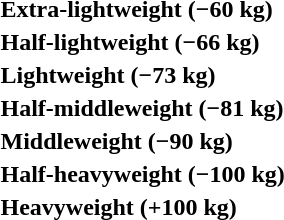<table>
<tr>
<th rowspan=2 style="text-align:left;">Extra-lightweight (−60 kg)</th>
<td rowspan=2></td>
<td rowspan=2></td>
<td></td>
</tr>
<tr>
<td></td>
</tr>
<tr>
<th rowspan=2 style="text-align:left;">Half-lightweight (−66 kg)</th>
<td rowspan=2></td>
<td rowspan=2></td>
<td></td>
</tr>
<tr>
<td></td>
</tr>
<tr>
<th rowspan=2 style="text-align:left;">Lightweight (−73 kg)</th>
<td rowspan=2></td>
<td rowspan=2></td>
<td></td>
</tr>
<tr>
<td></td>
</tr>
<tr>
<th rowspan=2 style="text-align:left;">Half-middleweight (−81 kg)</th>
<td rowspan=2></td>
<td rowspan=2></td>
<td></td>
</tr>
<tr>
<td></td>
</tr>
<tr>
<th rowspan=2 style="text-align:left;">Middleweight (−90 kg)</th>
<td rowspan=2></td>
<td rowspan=2></td>
<td></td>
</tr>
<tr>
<td></td>
</tr>
<tr>
<th rowspan=2 style="text-align:left;">Half-heavyweight (−100 kg)</th>
<td rowspan=2></td>
<td rowspan=2></td>
<td></td>
</tr>
<tr>
<td></td>
</tr>
<tr>
<th rowspan=2 style="text-align:left;">Heavyweight (+100 kg)</th>
<td rowspan=2></td>
<td rowspan=2></td>
<td></td>
</tr>
<tr>
<td></td>
</tr>
</table>
